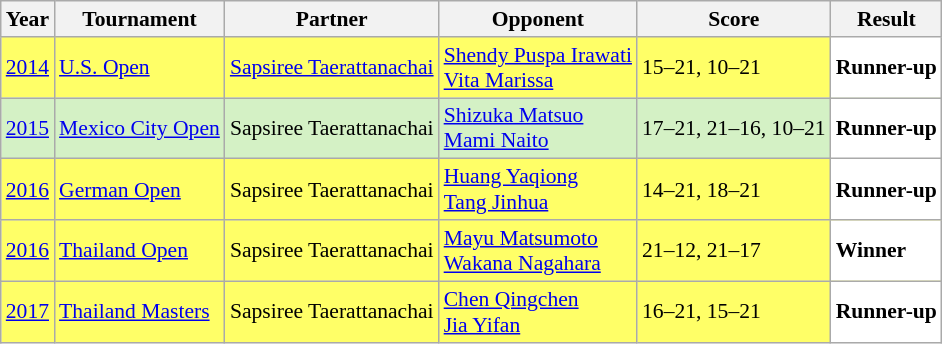<table class="sortable wikitable" style="font-size: 90%;">
<tr>
<th>Year</th>
<th>Tournament</th>
<th>Partner</th>
<th>Opponent</th>
<th>Score</th>
<th>Result</th>
</tr>
<tr style="background:#FFFF67">
<td align="center"><a href='#'>2014</a></td>
<td align="left"><a href='#'>U.S. Open</a></td>
<td align="left"> <a href='#'>Sapsiree Taerattanachai</a></td>
<td align="left"> <a href='#'>Shendy Puspa Irawati</a><br> <a href='#'>Vita Marissa</a></td>
<td align="left">15–21, 10–21</td>
<td style="text-align:left; background:white"> <strong>Runner-up</strong></td>
</tr>
<tr style="background:#D4F1C5">
<td align="center"><a href='#'>2015</a></td>
<td align="left"><a href='#'>Mexico City Open</a></td>
<td align="left"> Sapsiree Taerattanachai</td>
<td align="left"> <a href='#'>Shizuka Matsuo</a><br> <a href='#'>Mami Naito</a></td>
<td align="left">17–21, 21–16, 10–21</td>
<td style="text-align:left; background:white"> <strong>Runner-up</strong></td>
</tr>
<tr style="background:#FFFF67">
<td align="center"><a href='#'>2016</a></td>
<td align="left"><a href='#'>German Open</a></td>
<td align="left"> Sapsiree Taerattanachai</td>
<td align="left"> <a href='#'>Huang Yaqiong</a><br> <a href='#'>Tang Jinhua</a></td>
<td align="left">14–21, 18–21</td>
<td style="text-align:left; background:white"> <strong>Runner-up</strong></td>
</tr>
<tr style="background:#FFFF67">
<td align="center"><a href='#'>2016</a></td>
<td align="left"><a href='#'>Thailand Open</a></td>
<td align="left"> Sapsiree Taerattanachai</td>
<td align="left"> <a href='#'>Mayu Matsumoto</a><br> <a href='#'>Wakana Nagahara</a></td>
<td align="left">21–12, 21–17</td>
<td style="text-align:left; background:white"> <strong>Winner</strong></td>
</tr>
<tr style="background:#FFFF67">
<td align="center"><a href='#'>2017</a></td>
<td align="left"><a href='#'>Thailand Masters</a></td>
<td align="left"> Sapsiree Taerattanachai</td>
<td align="left"> <a href='#'>Chen Qingchen</a><br> <a href='#'>Jia Yifan</a></td>
<td align="left">16–21, 15–21</td>
<td style="text-align:left; background:white"> <strong>Runner-up</strong></td>
</tr>
</table>
